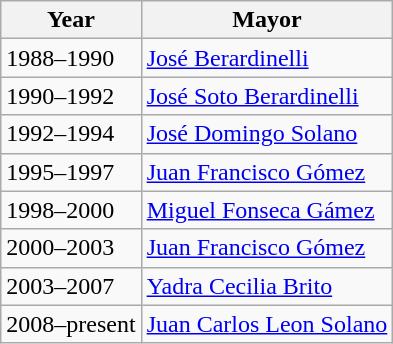<table class="wikitable">
<tr>
<th>Year</th>
<th>Mayor</th>
</tr>
<tr>
<td>1988–1990</td>
<td><a href='#'>José Berardinelli</a></td>
</tr>
<tr>
<td>1990–1992</td>
<td><a href='#'>José Soto Berardinelli</a></td>
</tr>
<tr>
<td>1992–1994</td>
<td><a href='#'>José Domingo Solano</a></td>
</tr>
<tr>
<td>1995–1997</td>
<td><a href='#'>Juan Francisco Gómez</a></td>
</tr>
<tr>
<td>1998–2000</td>
<td><a href='#'>Miguel Fonseca Gámez</a></td>
</tr>
<tr>
<td>2000–2003</td>
<td><a href='#'>Juan Francisco Gómez</a></td>
</tr>
<tr>
<td>2003–2007</td>
<td><a href='#'>Yadra Cecilia Brito</a></td>
</tr>
<tr>
<td>2008–present</td>
<td><a href='#'>Juan Carlos Leon Solano</a></td>
</tr>
</table>
